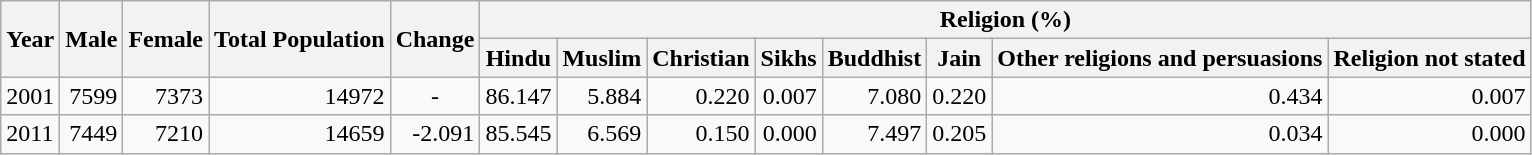<table class="wikitable">
<tr>
<th rowspan="2">Year</th>
<th rowspan="2">Male</th>
<th rowspan="2">Female</th>
<th rowspan="2">Total Population</th>
<th rowspan="2">Change</th>
<th colspan="8">Religion (%)</th>
</tr>
<tr>
<th>Hindu</th>
<th>Muslim</th>
<th>Christian</th>
<th>Sikhs</th>
<th>Buddhist</th>
<th>Jain</th>
<th>Other religions and persuasions</th>
<th>Religion not stated</th>
</tr>
<tr>
<td>2001</td>
<td style="text-align:right;">7599</td>
<td style="text-align:right;">7373</td>
<td style="text-align:right;">14972</td>
<td style="text-align:center;">-</td>
<td style="text-align:right;">86.147</td>
<td style="text-align:right;">5.884</td>
<td style="text-align:right;">0.220</td>
<td style="text-align:right;">0.007</td>
<td style="text-align:right;">7.080</td>
<td style="text-align:right;">0.220</td>
<td style="text-align:right;">0.434</td>
<td style="text-align:right;">0.007</td>
</tr>
<tr>
<td>2011</td>
<td style="text-align:right;">7449</td>
<td style="text-align:right;">7210</td>
<td style="text-align:right;">14659</td>
<td style="text-align:right;">-2.091</td>
<td style="text-align:right;">85.545</td>
<td style="text-align:right;">6.569</td>
<td style="text-align:right;">0.150</td>
<td style="text-align:right;">0.000</td>
<td style="text-align:right;">7.497</td>
<td style="text-align:right;">0.205</td>
<td style="text-align:right;">0.034</td>
<td style="text-align:right;">0.000</td>
</tr>
</table>
